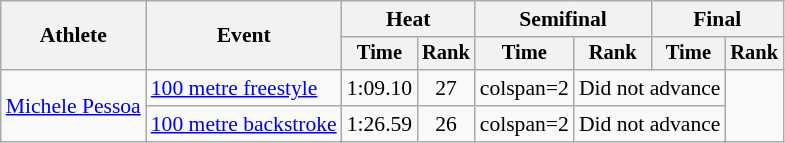<table class=wikitable style="font-size:90%">
<tr>
<th rowspan="2">Athlete</th>
<th rowspan="2">Event</th>
<th colspan="2">Heat</th>
<th colspan="2">Semifinal</th>
<th colspan="2">Final</th>
</tr>
<tr style="font-size:95%">
<th>Time</th>
<th>Rank</th>
<th>Time</th>
<th>Rank</th>
<th>Time</th>
<th>Rank</th>
</tr>
<tr align=center>
<td align=left rowspan=2><a href='#'>Michele Pessoa</a></td>
<td align=left><a href='#'>100 metre freestyle</a></td>
<td>1:09.10</td>
<td>27</td>
<td>colspan=2 </td>
<td colspan=2 align=center>Did not advance</td>
</tr>
<tr align=center>
<td align=left><a href='#'>100 metre backstroke</a></td>
<td>1:26.59</td>
<td>26</td>
<td>colspan=2 </td>
<td colspan=2 align=center>Did not advance</td>
</tr>
</table>
